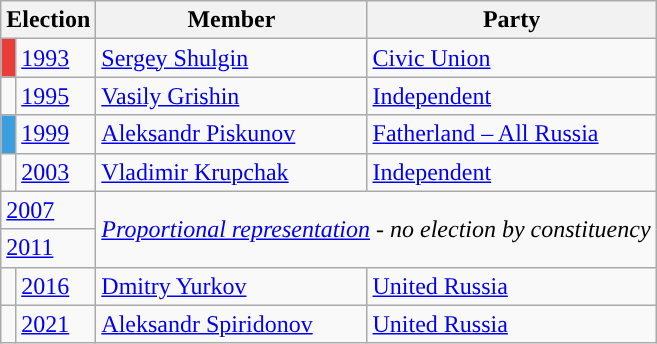<table class="wikitable">
<tr>
<th colspan="2">Election</th>
<th>Member</th>
<th>Party</th>
</tr>
<tr>
<td style="background-color:#EA3C38"></td>
<td><a href='#'>1993</a></td>
<td><a href='#'>Sergey Shulgin</a></td>
<td><a href='#'>Civic Union</a></td>
</tr>
<tr>
<td style="background-color:"></td>
<td><a href='#'>1995</a></td>
<td><a href='#'>Vasily Grishin</a></td>
<td><a href='#'>Independent</a></td>
</tr>
<tr>
<td style="background-color:#3B9EDF"></td>
<td><a href='#'>1999</a></td>
<td><a href='#'>Aleksandr Piskunov</a></td>
<td><a href='#'>Fatherland – All Russia</a></td>
</tr>
<tr>
<td style="background-color:"></td>
<td><a href='#'>2003</a></td>
<td><a href='#'>Vladimir Krupchak</a></td>
<td><a href='#'>Independent</a></td>
</tr>
<tr>
<td colspan=2><a href='#'>2007</a></td>
<td colspan=2 rowspan=2><em><a href='#'>Proportional representation</a> - no election by constituency</em></td>
</tr>
<tr>
<td colspan=2><a href='#'>2011</a></td>
</tr>
<tr>
<td style="background-color: "></td>
<td><a href='#'>2016</a></td>
<td><a href='#'>Dmitry Yurkov</a></td>
<td><a href='#'>United Russia</a></td>
</tr>
<tr>
<td style="background-color: "></td>
<td><a href='#'>2021</a></td>
<td><a href='#'>Aleksandr Spiridonov</a></td>
<td><a href='#'>United Russia</a></td>
</tr>
</table>
